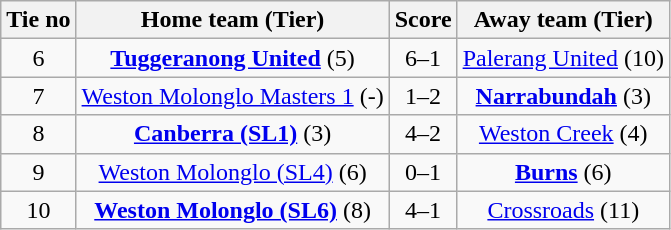<table class="wikitable" style="text-align:center">
<tr>
<th>Tie no</th>
<th>Home team (Tier)</th>
<th>Score</th>
<th>Away team (Tier)</th>
</tr>
<tr>
<td>6</td>
<td><strong><a href='#'>Tuggeranong United</a></strong> (5)</td>
<td>6–1</td>
<td><a href='#'>Palerang United</a> (10)</td>
</tr>
<tr>
<td>7</td>
<td><a href='#'>Weston Molonglo Masters 1</a> (-)</td>
<td>1–2</td>
<td><strong><a href='#'>Narrabundah</a></strong> (3)</td>
</tr>
<tr>
<td>8</td>
<td><strong><a href='#'>Canberra (SL1)</a></strong> (3)</td>
<td>4–2</td>
<td><a href='#'>Weston Creek</a> (4)</td>
</tr>
<tr>
<td>9</td>
<td><a href='#'>Weston Molonglo (SL4)</a> (6)</td>
<td>0–1</td>
<td><strong><a href='#'>Burns</a></strong> (6)</td>
</tr>
<tr>
<td>10</td>
<td><strong><a href='#'>Weston Molonglo (SL6)</a></strong> (8)</td>
<td>4–1</td>
<td><a href='#'>Crossroads</a> (11)</td>
</tr>
</table>
